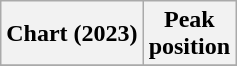<table class="wikitable sortable plainrowheaders" style="text-align:center;">
<tr>
<th scope="col">Chart (2023)</th>
<th scope="col">Peak<br>position</th>
</tr>
<tr>
</tr>
</table>
